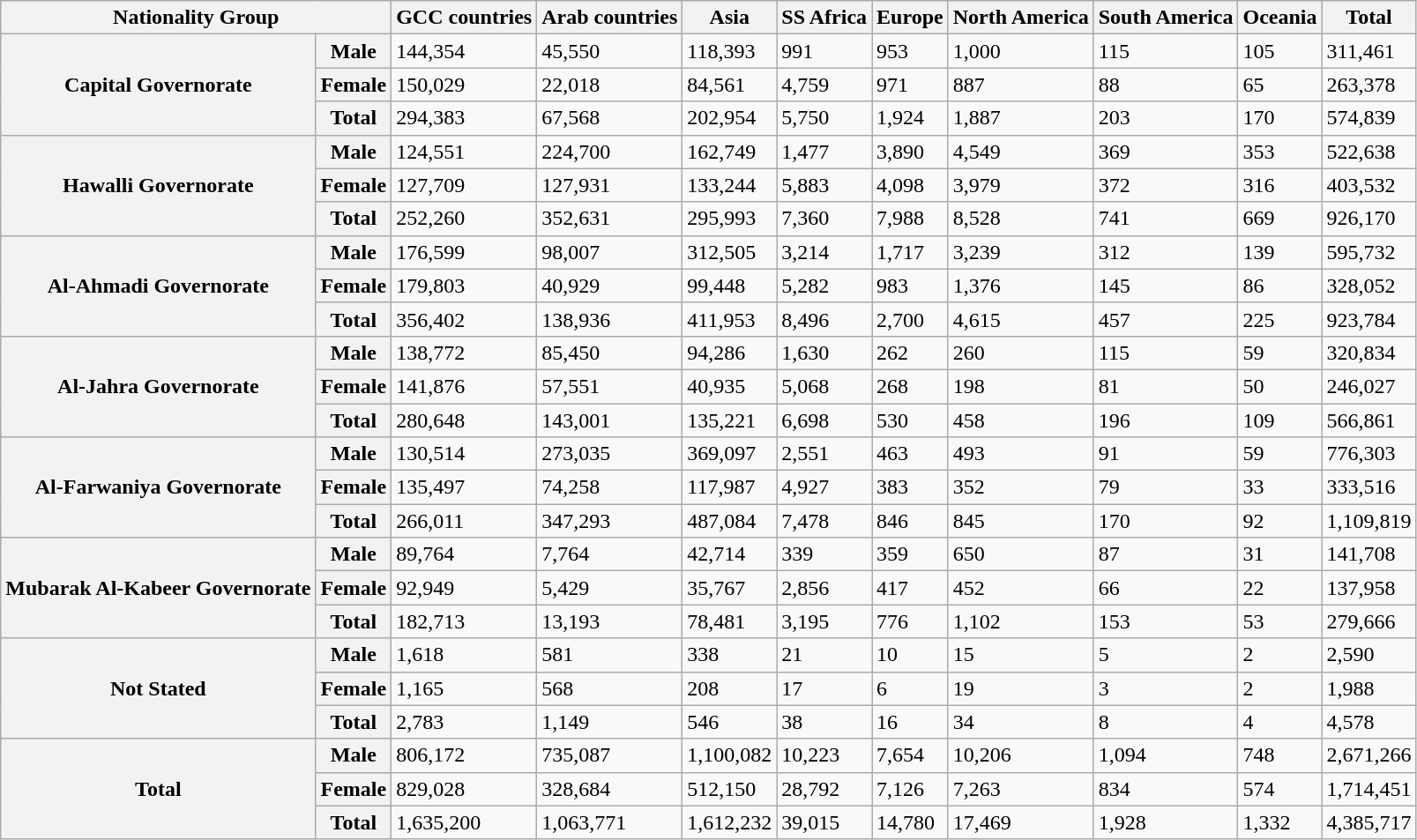<table class="wikitable classable sortable">
<tr>
<th colspan="2">Nationality Group</th>
<th>GCC countries</th>
<th>Arab countries</th>
<th>Asia</th>
<th>SS Africa</th>
<th>Europe</th>
<th>North America</th>
<th>South America</th>
<th>Oceania</th>
<th>Total</th>
</tr>
<tr>
<th rowspan="3">Capital Governorate</th>
<th>Male</th>
<td>144,354</td>
<td>45,550</td>
<td>118,393</td>
<td>991</td>
<td>953</td>
<td>1,000</td>
<td>115</td>
<td>105</td>
<td>311,461</td>
</tr>
<tr>
<th>Female</th>
<td>150,029</td>
<td>22,018</td>
<td>84,561</td>
<td>4,759</td>
<td>971</td>
<td>887</td>
<td>88</td>
<td>65</td>
<td>263,378</td>
</tr>
<tr>
<th>Total</th>
<td>294,383</td>
<td>67,568</td>
<td>202,954</td>
<td>5,750</td>
<td>1,924</td>
<td>1,887</td>
<td>203</td>
<td>170</td>
<td>574,839</td>
</tr>
<tr>
<th rowspan="3">Hawalli Governorate</th>
<th>Male</th>
<td>124,551</td>
<td>224,700</td>
<td>162,749</td>
<td>1,477</td>
<td>3,890</td>
<td>4,549</td>
<td>369</td>
<td>353</td>
<td>522,638</td>
</tr>
<tr>
<th>Female</th>
<td>127,709</td>
<td>127,931</td>
<td>133,244</td>
<td>5,883</td>
<td>4,098</td>
<td>3,979</td>
<td>372</td>
<td>316</td>
<td>403,532</td>
</tr>
<tr>
<th>Total</th>
<td>252,260</td>
<td>352,631</td>
<td>295,993</td>
<td>7,360</td>
<td>7,988</td>
<td>8,528</td>
<td>741</td>
<td>669</td>
<td>926,170</td>
</tr>
<tr>
<th rowspan="3">Al-Ahmadi Governorate</th>
<th>Male</th>
<td>176,599</td>
<td>98,007</td>
<td>312,505</td>
<td>3,214</td>
<td>1,717</td>
<td>3,239</td>
<td>312</td>
<td>139</td>
<td>595,732</td>
</tr>
<tr>
<th>Female</th>
<td>179,803</td>
<td>40,929</td>
<td>99,448</td>
<td>5,282</td>
<td>983</td>
<td>1,376</td>
<td>145</td>
<td>86</td>
<td>328,052</td>
</tr>
<tr>
<th>Total</th>
<td>356,402</td>
<td>138,936</td>
<td>411,953</td>
<td>8,496</td>
<td>2,700</td>
<td>4,615</td>
<td>457</td>
<td>225</td>
<td>923,784</td>
</tr>
<tr>
<th rowspan="3">Al-Jahra Governorate</th>
<th>Male</th>
<td>138,772</td>
<td>85,450</td>
<td>94,286</td>
<td>1,630</td>
<td>262</td>
<td>260</td>
<td>115</td>
<td>59</td>
<td>320,834</td>
</tr>
<tr>
<th>Female</th>
<td>141,876</td>
<td>57,551</td>
<td>40,935</td>
<td>5,068</td>
<td>268</td>
<td>198</td>
<td>81</td>
<td>50</td>
<td>246,027</td>
</tr>
<tr>
<th>Total</th>
<td>280,648</td>
<td>143,001</td>
<td>135,221</td>
<td>6,698</td>
<td>530</td>
<td>458</td>
<td>196</td>
<td>109</td>
<td>566,861</td>
</tr>
<tr>
<th rowspan="3">Al-Farwaniya Governorate</th>
<th>Male</th>
<td>130,514</td>
<td>273,035</td>
<td>369,097</td>
<td>2,551</td>
<td>463</td>
<td>493</td>
<td>91</td>
<td>59</td>
<td>776,303</td>
</tr>
<tr>
<th>Female</th>
<td>135,497</td>
<td>74,258</td>
<td>117,987</td>
<td>4,927</td>
<td>383</td>
<td>352</td>
<td>79</td>
<td>33</td>
<td>333,516</td>
</tr>
<tr>
<th>Total</th>
<td>266,011</td>
<td>347,293</td>
<td>487,084</td>
<td>7,478</td>
<td>846</td>
<td>845</td>
<td>170</td>
<td>92</td>
<td>1,109,819</td>
</tr>
<tr>
<th rowspan="3">Mubarak Al-Kabeer Governorate</th>
<th>Male</th>
<td>89,764</td>
<td>7,764</td>
<td>42,714</td>
<td>339</td>
<td>359</td>
<td>650</td>
<td>87</td>
<td>31</td>
<td>141,708</td>
</tr>
<tr>
<th>Female</th>
<td>92,949</td>
<td>5,429</td>
<td>35,767</td>
<td>2,856</td>
<td>417</td>
<td>452</td>
<td>66</td>
<td>22</td>
<td>137,958</td>
</tr>
<tr>
<th>Total</th>
<td>182,713</td>
<td>13,193</td>
<td>78,481</td>
<td>3,195</td>
<td>776</td>
<td>1,102</td>
<td>153</td>
<td>53</td>
<td>279,666</td>
</tr>
<tr>
<th rowspan="3">Not Stated</th>
<th>Male</th>
<td>1,618</td>
<td>581</td>
<td>338</td>
<td>21</td>
<td>10</td>
<td>15</td>
<td>5</td>
<td>2</td>
<td>2,590</td>
</tr>
<tr>
<th>Female</th>
<td>1,165</td>
<td>568</td>
<td>208</td>
<td>17</td>
<td>6</td>
<td>19</td>
<td>3</td>
<td>2</td>
<td>1,988</td>
</tr>
<tr>
<th>Total</th>
<td>2,783</td>
<td>1,149</td>
<td>546</td>
<td>38</td>
<td>16</td>
<td>34</td>
<td>8</td>
<td>4</td>
<td>4,578</td>
</tr>
<tr>
<th rowspan="3">Total</th>
<th>Male</th>
<td>806,172</td>
<td>735,087</td>
<td>1,100,082</td>
<td>10,223</td>
<td>7,654</td>
<td>10,206</td>
<td>1,094</td>
<td>748</td>
<td>2,671,266</td>
</tr>
<tr>
<th>Female</th>
<td>829,028</td>
<td>328,684</td>
<td>512,150</td>
<td>28,792</td>
<td>7,126</td>
<td>7,263</td>
<td>834</td>
<td>574</td>
<td>1,714,451</td>
</tr>
<tr>
<th>Total</th>
<td>1,635,200</td>
<td>1,063,771</td>
<td>1,612,232</td>
<td>39,015</td>
<td>14,780</td>
<td>17,469</td>
<td>1,928</td>
<td>1,332</td>
<td>4,385,717</td>
</tr>
</table>
